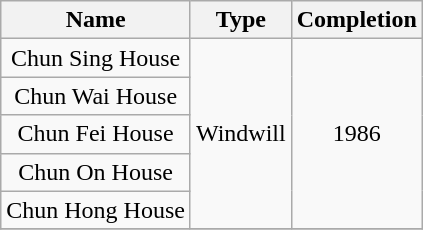<table class="wikitable" style="text-align: center">
<tr>
<th>Name</th>
<th>Type</th>
<th>Completion</th>
</tr>
<tr>
<td>Chun Sing House</td>
<td rowspan="5">Windwill</td>
<td rowspan="5">1986</td>
</tr>
<tr>
<td>Chun Wai House</td>
</tr>
<tr>
<td>Chun Fei House</td>
</tr>
<tr>
<td>Chun On House</td>
</tr>
<tr>
<td>Chun Hong House</td>
</tr>
<tr>
</tr>
</table>
